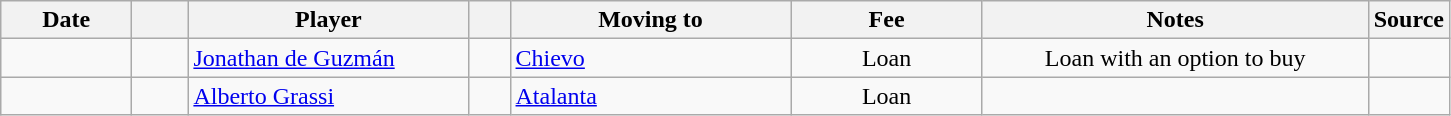<table class="wikitable sortable">
<tr>
<th style="width:80px;">Date</th>
<th style="width:30px;"></th>
<th style="width:180px;">Player</th>
<th style="width:20px;"></th>
<th style="width:180px;">Moving to</th>
<th style="width:120px;" class="unsortable">Fee</th>
<th style="width:250px;" class="unsortable">Notes</th>
<th style="width:20px;">Source</th>
</tr>
<tr>
<td></td>
<td align=center></td>
<td> <a href='#'>Jonathan de Guzmán</a></td>
<td align=center></td>
<td> <a href='#'>Chievo</a></td>
<td align=center>Loan</td>
<td align=center>Loan with an option to buy</td>
<td></td>
</tr>
<tr>
<td></td>
<td align=center></td>
<td> <a href='#'>Alberto Grassi</a></td>
<td align=center></td>
<td> <a href='#'>Atalanta</a></td>
<td align=center>Loan</td>
<td align=center></td>
<td></td>
</tr>
</table>
